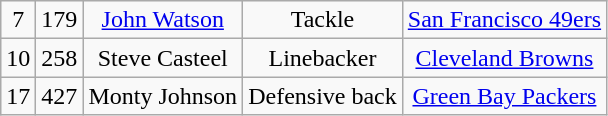<table class="wikitable" style="text-align:center">
<tr>
<td>7</td>
<td>179</td>
<td><a href='#'>John Watson</a></td>
<td>Tackle</td>
<td><a href='#'>San Francisco 49ers</a></td>
</tr>
<tr>
<td>10</td>
<td>258</td>
<td>Steve Casteel</td>
<td>Linebacker</td>
<td><a href='#'>Cleveland Browns</a></td>
</tr>
<tr>
<td>17</td>
<td>427</td>
<td>Monty Johnson</td>
<td>Defensive back</td>
<td><a href='#'>Green Bay Packers</a></td>
</tr>
</table>
